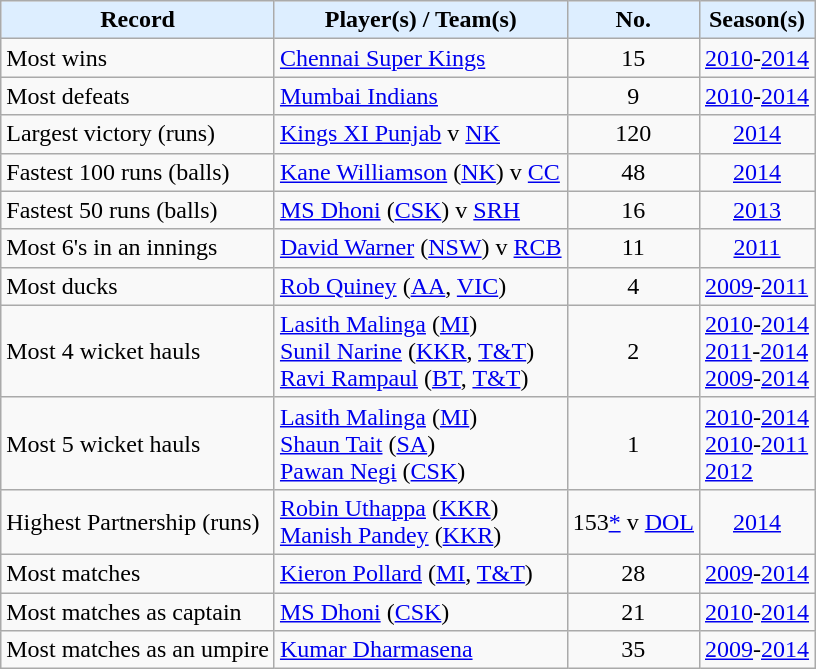<table class="wikitable">
<tr>
<th style="background:#ddeeff">Record</th>
<th style="background:#ddeeff">Player(s) / Team(s)</th>
<th style="background:#ddeeff">No.</th>
<th style="background:#ddeeff">Season(s)</th>
</tr>
<tr>
<td>Most wins</td>
<td><a href='#'>Chennai Super Kings</a></td>
<td style="text-align:center">15</td>
<td><a href='#'>2010</a>-<a href='#'>2014</a></td>
</tr>
<tr>
<td>Most defeats</td>
<td><a href='#'>Mumbai Indians</a></td>
<td style="text-align:center">9</td>
<td><a href='#'>2010</a>-<a href='#'>2014</a></td>
</tr>
<tr>
<td>Largest victory (runs)</td>
<td><a href='#'>Kings XI Punjab</a> v <span><a href='#'>NK</a></span></td>
<td style="text-align:center">120</td>
<td style="text-align:center"><a href='#'>2014</a></td>
</tr>
<tr>
<td>Fastest 100 runs (balls)</td>
<td><a href='#'>Kane Williamson</a> <span>(<a href='#'>NK</a>)</span> v <span><a href='#'>CC</a></span></td>
<td style="text-align:center">48</td>
<td style="text-align:center"><a href='#'>2014</a></td>
</tr>
<tr>
<td>Fastest 50 runs (balls)</td>
<td><a href='#'>MS Dhoni</a> <span>(<a href='#'>CSK</a>)</span> v <span><a href='#'>SRH</a></span></td>
<td style="text-align:center">16</td>
<td style="text-align:center"><a href='#'>2013</a></td>
</tr>
<tr>
<td>Most 6's in an innings</td>
<td><a href='#'>David Warner</a> <span>(<a href='#'>NSW</a>)</span> v <span><a href='#'>RCB</a></span></td>
<td style="text-align:center">11</td>
<td style="text-align:center"><a href='#'>2011</a></td>
</tr>
<tr>
<td>Most ducks</td>
<td><a href='#'>Rob Quiney</a> <span>(<a href='#'>AA</a>, <a href='#'>VIC</a>)</span></td>
<td style="text-align:center">4</td>
<td><a href='#'>2009</a>-<a href='#'>2011</a></td>
</tr>
<tr>
<td>Most 4 wicket hauls</td>
<td><a href='#'>Lasith Malinga</a> <span>(<a href='#'>MI</a>)</span> <br><a href='#'>Sunil Narine</a> <span>(<a href='#'>KKR</a>, <a href='#'>T&T</a>)</span> <br><a href='#'>Ravi Rampaul</a> <span>(<a href='#'>BT</a>, <a href='#'>T&T</a>)</span></td>
<td style="text-align:center">2</td>
<td><a href='#'>2010</a>-<a href='#'>2014</a><br><a href='#'>2011</a>-<a href='#'>2014</a><br><a href='#'>2009</a>-<a href='#'>2014</a></td>
</tr>
<tr>
<td>Most 5 wicket hauls</td>
<td><a href='#'>Lasith Malinga</a> <span>(<a href='#'>MI</a>)</span><br><a href='#'>Shaun Tait</a> <span>(<a href='#'>SA</a>)</span><br><a href='#'>Pawan Negi</a> <span>(<a href='#'>CSK</a>)</span><br></td>
<td style="text-align:center">1</td>
<td><a href='#'>2010</a>-<a href='#'>2014</a><br><a href='#'>2010</a>-<a href='#'>2011</a><br><a href='#'>2012</a></td>
</tr>
<tr>
<td>Highest Partnership (runs)</td>
<td><a href='#'>Robin Uthappa</a> <span>(<a href='#'>KKR</a>)</span> <br><a href='#'>Manish Pandey</a> <span>(<a href='#'>KKR</a>)</span></td>
<td style="text-align:center">153<a href='#'>*</a> v <span><a href='#'>DOL</a></span></td>
<td style="text-align:center"><a href='#'>2014</a></td>
</tr>
<tr>
<td>Most matches</td>
<td><a href='#'>Kieron Pollard</a> <span>(<a href='#'>MI</a>, <a href='#'>T&T</a>)</span></td>
<td style="text-align:center">28</td>
<td><a href='#'>2009</a>-<a href='#'>2014</a></td>
</tr>
<tr>
<td>Most matches as captain</td>
<td><a href='#'>MS Dhoni</a> <span>(<a href='#'>CSK</a>)</span></td>
<td style="text-align:center">21</td>
<td><a href='#'>2010</a>-<a href='#'>2014</a></td>
</tr>
<tr>
<td>Most matches as an umpire</td>
<td><a href='#'>Kumar Dharmasena</a></td>
<td style="text-align:center">35</td>
<td><a href='#'>2009</a>-<a href='#'>2014</a></td>
</tr>
</table>
